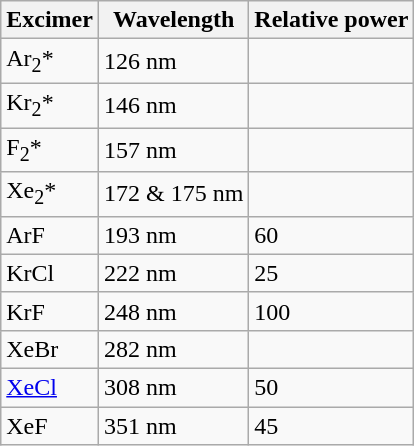<table class="wikitable">
<tr>
<th>Excimer</th>
<th>Wavelength</th>
<th>Relative power</th>
</tr>
<tr>
<td>Ar<sub>2</sub>*</td>
<td>126 nm</td>
<td></td>
</tr>
<tr>
<td>Kr<sub>2</sub>*</td>
<td>146 nm</td>
<td></td>
</tr>
<tr>
<td>F<sub>2</sub>*</td>
<td>157 nm</td>
<td></td>
</tr>
<tr>
<td>Xe<sub>2</sub>*</td>
<td>172 & 175 nm</td>
<td></td>
</tr>
<tr>
<td>ArF</td>
<td>193 nm</td>
<td>60</td>
</tr>
<tr>
<td>KrCl</td>
<td>222 nm</td>
<td>25</td>
</tr>
<tr>
<td>KrF</td>
<td>248 nm</td>
<td>100</td>
</tr>
<tr>
<td>XeBr</td>
<td>282 nm</td>
<td></td>
</tr>
<tr>
<td><a href='#'>XeCl</a></td>
<td>308 nm</td>
<td>50</td>
</tr>
<tr>
<td>XeF</td>
<td>351 nm</td>
<td>45</td>
</tr>
</table>
